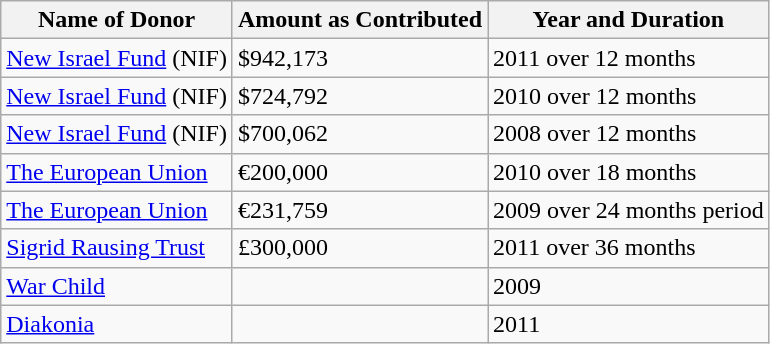<table class="wikitable sortable">
<tr>
<th>Name of Donor</th>
<th>Amount as Contributed</th>
<th>Year and Duration</th>
</tr>
<tr>
<td><a href='#'>New Israel Fund</a> (NIF)</td>
<td>$942,173</td>
<td>2011 over 12 months</td>
</tr>
<tr>
<td><a href='#'>New Israel Fund</a> (NIF)</td>
<td>$724,792</td>
<td>2010 over 12 months</td>
</tr>
<tr>
<td><a href='#'>New Israel Fund</a> (NIF)</td>
<td>$700,062</td>
<td>2008 over 12 months</td>
</tr>
<tr>
<td><a href='#'>The European Union</a></td>
<td>€200,000</td>
<td>2010 over 18 months</td>
</tr>
<tr>
<td><a href='#'>The European Union</a></td>
<td>€231,759</td>
<td>2009 over 24 months period</td>
</tr>
<tr>
<td><a href='#'>Sigrid Rausing Trust</a></td>
<td>£300,000</td>
<td>2011 over 36 months</td>
</tr>
<tr>
<td><a href='#'>War Child</a></td>
<td></td>
<td>2009</td>
</tr>
<tr>
<td><a href='#'>Diakonia</a></td>
<td></td>
<td>2011</td>
</tr>
</table>
